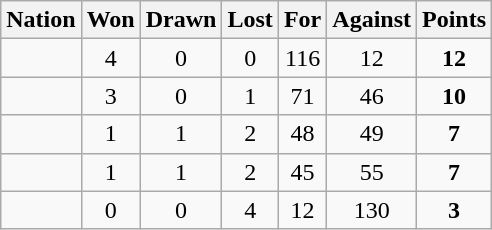<table class="wikitable" style="text-align: center;">
<tr>
<th>Nation</th>
<th>Won</th>
<th>Drawn</th>
<th>Lost</th>
<th>For</th>
<th>Against</th>
<th>Points</th>
</tr>
<tr>
<td align="left"></td>
<td>4</td>
<td>0</td>
<td>0</td>
<td>116</td>
<td>12</td>
<td><strong>12</strong></td>
</tr>
<tr>
<td align="left"></td>
<td>3</td>
<td>0</td>
<td>1</td>
<td>71</td>
<td>46</td>
<td><strong>10</strong></td>
</tr>
<tr>
<td align="left"></td>
<td>1</td>
<td>1</td>
<td>2</td>
<td>48</td>
<td>49</td>
<td><strong>7</strong></td>
</tr>
<tr>
<td align="left"></td>
<td>1</td>
<td>1</td>
<td>2</td>
<td>45</td>
<td>55</td>
<td><strong>7</strong></td>
</tr>
<tr>
<td align="left"></td>
<td>0</td>
<td>0</td>
<td>4</td>
<td>12</td>
<td>130</td>
<td><strong>3</strong></td>
</tr>
</table>
